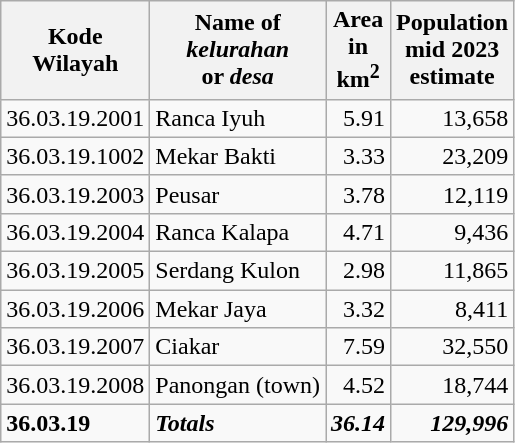<table class="wikitable">
<tr>
<th>Kode <br>Wilayah</th>
<th>Name of<br><em>kelurahan</em> <br>or <em>desa</em></th>
<th>Area <br>in <br>km<sup>2</sup></th>
<th>Population<br>mid 2023<br>estimate</th>
</tr>
<tr>
<td>36.03.19.2001</td>
<td>Ranca Iyuh</td>
<td align="right">5.91</td>
<td align="right">13,658</td>
</tr>
<tr>
<td>36.03.19.1002</td>
<td>Mekar Bakti</td>
<td align="right">3.33</td>
<td align="right">23,209</td>
</tr>
<tr>
<td>36.03.19.2003</td>
<td>Peusar</td>
<td align="right">3.78</td>
<td align="right">12,119</td>
</tr>
<tr>
<td>36.03.19.2004</td>
<td>Ranca Kalapa</td>
<td align="right">4.71</td>
<td align="right">9,436</td>
</tr>
<tr>
<td>36.03.19.2005</td>
<td>Serdang Kulon</td>
<td align="right">2.98</td>
<td align="right">11,865</td>
</tr>
<tr>
<td>36.03.19.2006</td>
<td>Mekar Jaya</td>
<td align="right">3.32</td>
<td align="right">8,411</td>
</tr>
<tr>
<td>36.03.19.2007</td>
<td>Ciakar</td>
<td align="right">7.59</td>
<td align="right">32,550</td>
</tr>
<tr>
<td>36.03.19.2008</td>
<td>Panongan (town)</td>
<td align="right">4.52</td>
<td align="right">18,744</td>
</tr>
<tr>
<td><strong>36.03.19</strong></td>
<td><strong><em>Totals</em></strong></td>
<td align="right"><strong><em>36.14</em></strong></td>
<td align="right"><strong><em>129,996</em></strong></td>
</tr>
</table>
